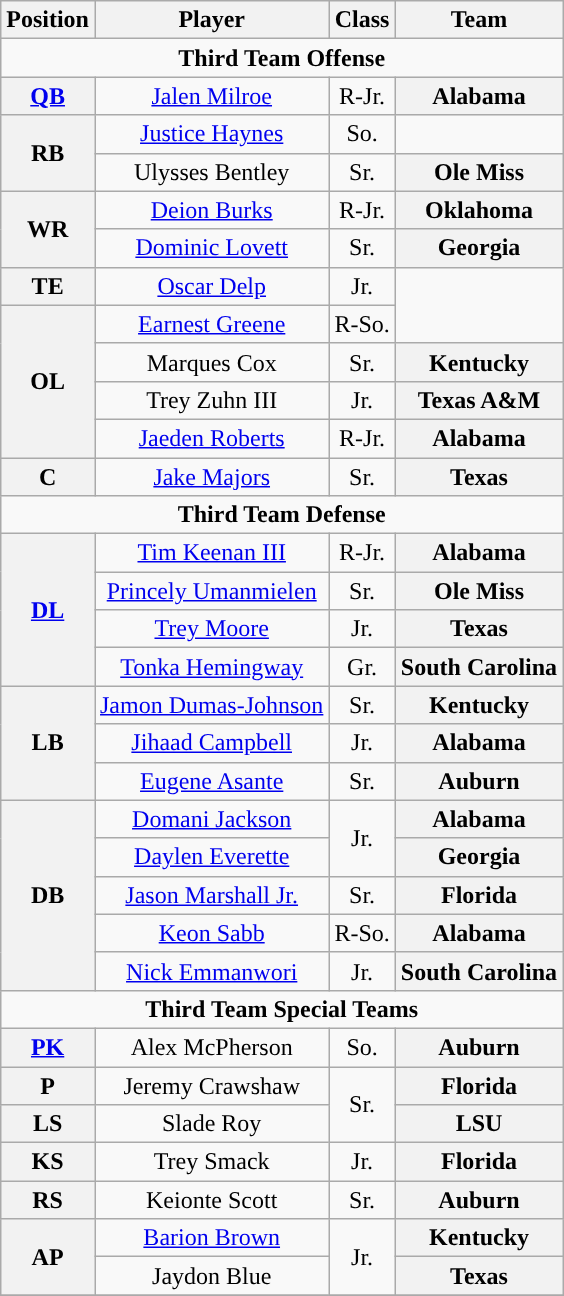<table class="wikitable">
<tr>
<th>Position</th>
<th>Player</th>
<th>Class</th>
<th>Team</th>
</tr>
<tr>
<td colspan="4" style="text-align:center; "><strong>Third Team Offense</strong></td>
</tr>
<tr style="text-align:center;">
<th rowspan="1"><a href='#'>QB</a></th>
<td><a href='#'>Jalen Milroe</a></td>
<td>R-Jr.</td>
<th>Alabama</th>
</tr>
<tr style="text-align:center;">
<th rowspan="2">RB</th>
<td><a href='#'>Justice Haynes</a></td>
<td>So.</td>
</tr>
<tr style="text-align:center;">
<td>Ulysses Bentley</td>
<td>Sr.</td>
<th>Ole Miss</th>
</tr>
<tr style="text-align:center;">
<th rowspan="2">WR</th>
<td><a href='#'>Deion Burks</a></td>
<td>R-Jr.</td>
<th>Oklahoma</th>
</tr>
<tr style="text-align:center;">
<td><a href='#'>Dominic Lovett</a></td>
<td>Sr.</td>
<th>Georgia</th>
</tr>
<tr style="text-align:center;">
<th>TE</th>
<td><a href='#'>Oscar Delp</a></td>
<td>Jr.</td>
</tr>
<tr style="text-align:center;">
<th rowspan="4">OL</th>
<td><a href='#'>Earnest Greene</a></td>
<td>R-So.</td>
</tr>
<tr style="text-align:center;">
<td>Marques Cox</td>
<td>Sr.</td>
<th>Kentucky</th>
</tr>
<tr style="text-align:center;">
<td>Trey Zuhn III</td>
<td>Jr.</td>
<th>Texas A&M</th>
</tr>
<tr style="text-align:center;">
<td><a href='#'>Jaeden Roberts</a></td>
<td>R-Jr.</td>
<th>Alabama</th>
</tr>
<tr style="text-align:center;">
<th>C</th>
<td><a href='#'>Jake Majors</a></td>
<td>Sr.</td>
<th>Texas</th>
</tr>
<tr style="text-align:center;">
<td colspan="4" style="text-align:center; "><strong>Third Team Defense</strong></td>
</tr>
<tr style="text-align:center;">
<th rowspan="4"><a href='#'>DL</a></th>
<td><a href='#'>Tim Keenan III</a></td>
<td>R-Jr.</td>
<th>Alabama</th>
</tr>
<tr style="text-align:center;">
<td><a href='#'>Princely Umanmielen</a></td>
<td>Sr.</td>
<th>Ole Miss</th>
</tr>
<tr style="text-align:center;">
<td><a href='#'>Trey Moore</a></td>
<td>Jr.</td>
<th>Texas</th>
</tr>
<tr style="text-align:center;">
<td><a href='#'>Tonka Hemingway</a></td>
<td>Gr.</td>
<th>South Carolina</th>
</tr>
<tr style="text-align:center;">
<th rowspan="3">LB</th>
<td><a href='#'>Jamon Dumas-Johnson</a></td>
<td>Sr.</td>
<th>Kentucky</th>
</tr>
<tr style="text-align:center;">
<td><a href='#'>Jihaad Campbell</a></td>
<td>Jr.</td>
<th>Alabama</th>
</tr>
<tr style="text-align:center;">
<td><a href='#'>Eugene Asante</a></td>
<td>Sr.</td>
<th>Auburn</th>
</tr>
<tr style="text-align:center;">
<th rowspan="5">DB</th>
<td><a href='#'>Domani Jackson</a></td>
<td rowspan=2>Jr.</td>
<th>Alabama</th>
</tr>
<tr style="text-align:center;">
<td><a href='#'>Daylen Everette</a></td>
<th>Georgia</th>
</tr>
<tr style="text-align:center;">
<td><a href='#'>Jason Marshall Jr.</a></td>
<td>Sr.</td>
<th>Florida</th>
</tr>
<tr style="text-align:center;">
<td><a href='#'>Keon Sabb</a></td>
<td>R-So.</td>
<th>Alabama</th>
</tr>
<tr style="text-align:center;">
<td><a href='#'>Nick Emmanwori</a></td>
<td>Jr.</td>
<th>South Carolina</th>
</tr>
<tr>
<td colspan="4" style="text-align:center; "><strong>Third Team Special Teams</strong></td>
</tr>
<tr style="text-align:center;">
<th rowspan="1"><a href='#'>PK</a></th>
<td>Alex McPherson</td>
<td>So.</td>
<th>Auburn</th>
</tr>
<tr style="text-align:center;">
<th>P</th>
<td>Jeremy Crawshaw</td>
<td rowspan=2>Sr.</td>
<th>Florida</th>
</tr>
<tr style="text-align:center;">
<th>LS</th>
<td>Slade Roy</td>
<th>LSU</th>
</tr>
<tr style="text-align:center;">
<th>KS</th>
<td>Trey Smack</td>
<td>Jr.</td>
<th>Florida</th>
</tr>
<tr style="text-align:center;">
<th>RS</th>
<td>Keionte Scott</td>
<td>Sr.</td>
<th>Auburn</th>
</tr>
<tr style="text-align:center;">
<th rowspan="2">AP</th>
<td><a href='#'>Barion Brown</a></td>
<td rowspan=2>Jr.</td>
<th>Kentucky</th>
</tr>
<tr style="text-align:center;">
<td>Jaydon Blue</td>
<th>Texas</th>
</tr>
<tr>
</tr>
</table>
